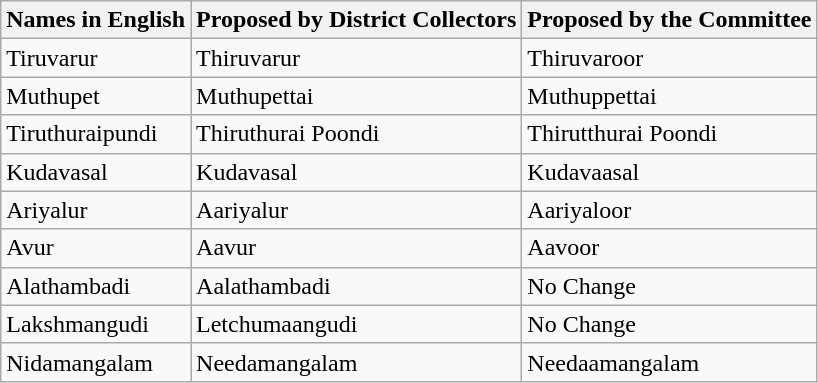<table class="wikitable">
<tr>
<th>Names in English</th>
<th>Proposed by District Collectors</th>
<th>Proposed by the Committee</th>
</tr>
<tr>
<td>Tiruvarur</td>
<td>Thiruvarur</td>
<td>Thiruvaroor</td>
</tr>
<tr>
<td>Muthupet</td>
<td>Muthupettai</td>
<td>Muthuppettai</td>
</tr>
<tr>
<td>Tiruthuraipundi</td>
<td>Thiruthurai Poondi</td>
<td>Thirutthurai Poondi</td>
</tr>
<tr>
<td>Kudavasal</td>
<td>Kudavasal</td>
<td>Kudavaasal</td>
</tr>
<tr>
<td>Ariyalur</td>
<td>Aariyalur</td>
<td>Aariyaloor</td>
</tr>
<tr>
<td>Avur</td>
<td>Aavur</td>
<td>Aavoor</td>
</tr>
<tr>
<td>Alathambadi</td>
<td>Aalathambadi</td>
<td>No Change</td>
</tr>
<tr>
<td>Lakshmangudi</td>
<td>Letchumaangudi</td>
<td>No Change</td>
</tr>
<tr>
<td>Nidamangalam</td>
<td>Needamangalam</td>
<td>Needaamangalam</td>
</tr>
</table>
